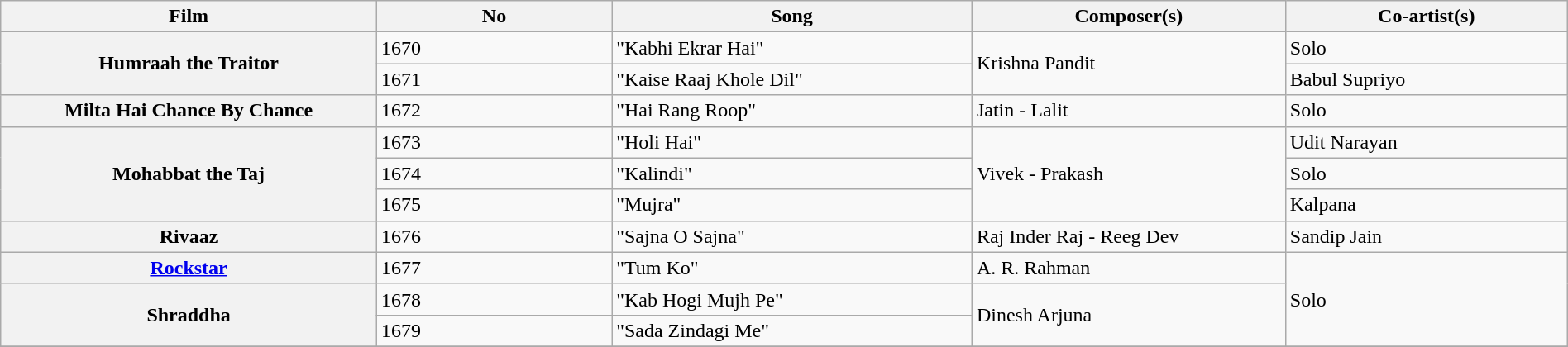<table class="wikitable plainrowheaders" style="width:100%; textcolor:#000">
<tr>
<th scope="col" style="width:24%;">Film</th>
<th>No</th>
<th scope="col" style="width:23%;">Song</th>
<th scope="col" style="width:20%;">Composer(s)</th>
<th scope="col" style="width:18%;">Co-artist(s)</th>
</tr>
<tr>
<th rowspan=2>Humraah the Traitor</th>
<td>1670</td>
<td>"Kabhi Ekrar Hai"</td>
<td rowspan=2>Krishna Pandit</td>
<td>Solo</td>
</tr>
<tr>
<td>1671</td>
<td>"Kaise Raaj Khole Dil"</td>
<td>Babul Supriyo</td>
</tr>
<tr>
<th>Milta Hai Chance By Chance</th>
<td>1672</td>
<td>"Hai Rang Roop"</td>
<td>Jatin - Lalit</td>
<td>Solo</td>
</tr>
<tr>
<th rowspan=3>Mohabbat the Taj</th>
<td>1673</td>
<td>"Holi Hai"</td>
<td rowspan=3>Vivek - Prakash</td>
<td>Udit Narayan</td>
</tr>
<tr>
<td>1674</td>
<td>"Kalindi"</td>
<td>Solo</td>
</tr>
<tr>
<td>1675</td>
<td>"Mujra"</td>
<td>Kalpana</td>
</tr>
<tr>
<th>Rivaaz</th>
<td>1676</td>
<td>"Sajna O Sajna"</td>
<td>Raj Inder Raj - Reeg Dev</td>
<td>Sandip Jain</td>
</tr>
<tr>
<th><a href='#'>Rockstar</a></th>
<td>1677</td>
<td>"Tum Ko"</td>
<td>A. R. Rahman</td>
<td rowspan=3>Solo</td>
</tr>
<tr>
<th rowspan=2>Shraddha</th>
<td>1678</td>
<td>"Kab Hogi Mujh Pe"</td>
<td rowspan=2>Dinesh Arjuna</td>
</tr>
<tr>
<td>1679</td>
<td>"Sada Zindagi Me"</td>
</tr>
<tr>
</tr>
</table>
